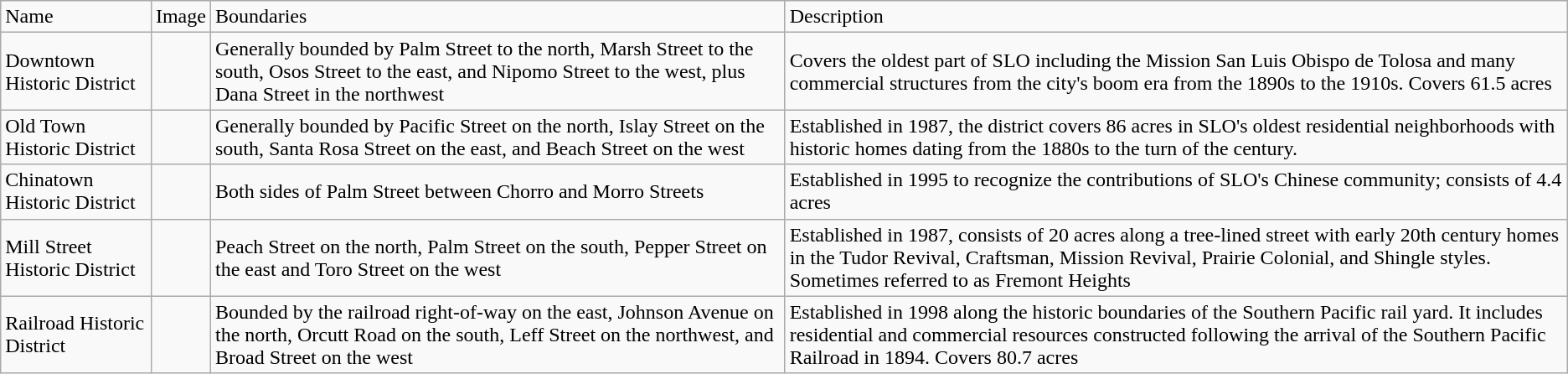<table class="wikitable">
<tr>
<td>Name</td>
<td>Image</td>
<td>Boundaries</td>
<td>Description</td>
</tr>
<tr>
<td>Downtown Historic District</td>
<td></td>
<td>Generally bounded by Palm Street to the north, Marsh Street to the south, Osos Street to the east, and Nipomo Street to the west, plus Dana Street in the northwest</td>
<td>Covers the oldest part of SLO including the Mission San Luis Obispo de Tolosa and many commercial structures from the city's boom era from the 1890s to the 1910s. Covers 61.5 acres</td>
</tr>
<tr>
<td>Old Town Historic District</td>
<td></td>
<td>Generally bounded by Pacific Street on the north, Islay Street on the south, Santa Rosa Street on the east, and Beach Street on the west</td>
<td>Established in 1987, the district covers 86 acres in SLO's oldest residential neighborhoods with historic homes dating from the 1880s to the turn of the century.</td>
</tr>
<tr>
<td>Chinatown Historic District</td>
<td></td>
<td>Both sides of Palm Street between Chorro and Morro Streets</td>
<td>Established in 1995 to recognize the contributions of SLO's Chinese community; consists of 4.4 acres</td>
</tr>
<tr>
<td>Mill Street Historic District</td>
<td></td>
<td>Peach Street on the north, Palm Street on the south, Pepper Street on the east and Toro Street on the west</td>
<td>Established in 1987, consists of 20 acres along a tree-lined street with early 20th century homes in the Tudor Revival, Craftsman, Mission Revival, Prairie Colonial, and Shingle styles. Sometimes referred to as Fremont Heights</td>
</tr>
<tr>
<td>Railroad Historic District</td>
<td></td>
<td>Bounded by the railroad right-of-way on the east, Johnson Avenue on the north, Orcutt Road on the south, Leff Street on the northwest, and Broad Street on the west</td>
<td>Established in 1998 along the historic boundaries of the Southern Pacific rail yard. It includes residential and commercial resources constructed following the arrival of the Southern Pacific Railroad in 1894. Covers 80.7 acres</td>
</tr>
</table>
